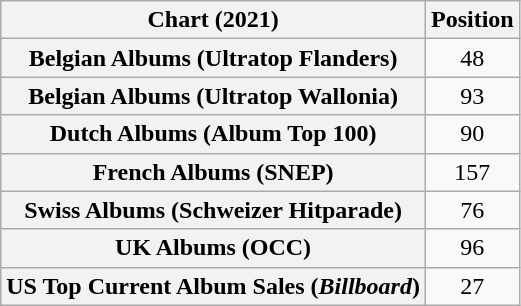<table class="wikitable sortable plainrowheaders" style="text-align:center">
<tr>
<th scope="col">Chart (2021)</th>
<th scope="col">Position</th>
</tr>
<tr>
<th scope="row">Belgian Albums (Ultratop Flanders)</th>
<td>48</td>
</tr>
<tr>
<th scope="row">Belgian Albums (Ultratop Wallonia)</th>
<td>93</td>
</tr>
<tr>
<th scope="row">Dutch Albums (Album Top 100)</th>
<td>90</td>
</tr>
<tr>
<th scope="row">French Albums (SNEP)</th>
<td>157</td>
</tr>
<tr>
<th scope="row">Swiss Albums (Schweizer Hitparade)</th>
<td>76</td>
</tr>
<tr>
<th scope="row">UK Albums (OCC)</th>
<td>96</td>
</tr>
<tr>
<th scope="row">US Top Current Album Sales (<em>Billboard</em>)</th>
<td>27</td>
</tr>
</table>
